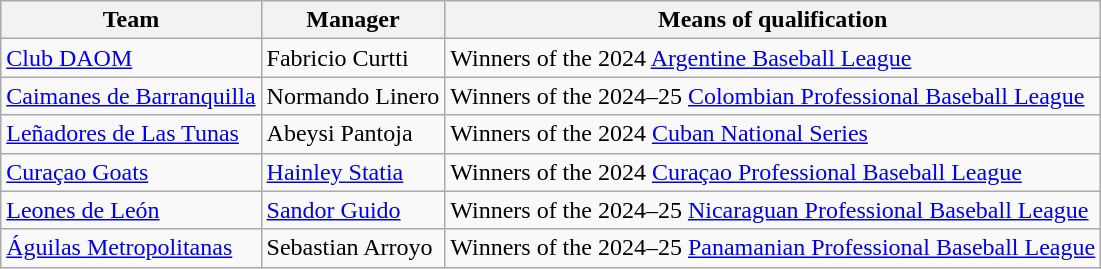<table class="wikitable sortable">
<tr>
<th>Team</th>
<th>Manager</th>
<th>Means of qualification</th>
</tr>
<tr>
<td> <a href='#'>Club DAOM</a></td>
<td> Fabricio Curtti</td>
<td>Winners of the 2024 <a href='#'>Argentine Baseball League</a></td>
</tr>
<tr>
<td> <a href='#'>Caimanes de Barranquilla</a></td>
<td> Normando Linero</td>
<td>Winners of the 2024–25 <a href='#'>Colombian Professional Baseball League</a></td>
</tr>
<tr>
<td> <a href='#'>Leñadores de Las Tunas</a></td>
<td> Abeysi Pantoja</td>
<td>Winners of the 2024 <a href='#'>Cuban National Series</a></td>
</tr>
<tr>
<td> <a href='#'>Curaçao Goats</a></td>
<td> <a href='#'>Hainley Statia</a></td>
<td>Winners of the 2024 <a href='#'>Curaçao Professional Baseball League</a></td>
</tr>
<tr>
<td> <a href='#'>Leones de León</a></td>
<td> <a href='#'>Sandor Guido</a></td>
<td>Winners of the 2024–25 <a href='#'>Nicaraguan Professional Baseball League</a></td>
</tr>
<tr>
<td> <a href='#'>Águilas Metropolitanas</a></td>
<td> Sebastian Arroyo</td>
<td>Winners of the 2024–25 <a href='#'>Panamanian Professional Baseball League</a></td>
</tr>
</table>
